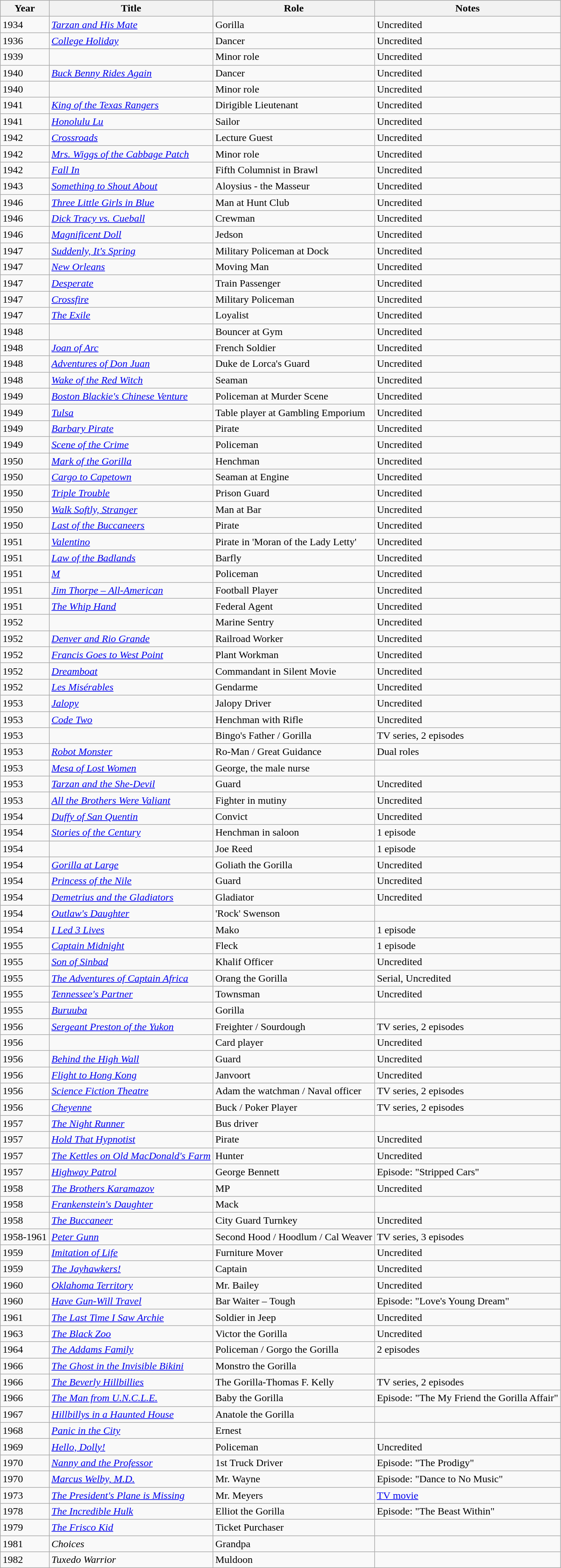<table class="wikitable sortable">
<tr>
<th>Year</th>
<th>Title</th>
<th>Role</th>
<th class="unsortable">Notes</th>
</tr>
<tr>
<td>1934</td>
<td><em><a href='#'>Tarzan and His Mate</a></em></td>
<td>Gorilla</td>
<td>Uncredited</td>
</tr>
<tr>
<td>1936</td>
<td><em><a href='#'>College Holiday</a></em></td>
<td>Dancer</td>
<td>Uncredited</td>
</tr>
<tr>
<td>1939</td>
<td><em></em></td>
<td>Minor role</td>
<td>Uncredited</td>
</tr>
<tr>
<td>1940</td>
<td><em><a href='#'>Buck Benny Rides Again</a></em></td>
<td>Dancer</td>
<td>Uncredited</td>
</tr>
<tr>
<td>1940</td>
<td><em></em></td>
<td>Minor role</td>
<td>Uncredited</td>
</tr>
<tr>
<td>1941</td>
<td><em><a href='#'>King of the Texas Rangers</a></em></td>
<td>Dirigible Lieutenant</td>
<td>Uncredited</td>
</tr>
<tr>
<td>1941</td>
<td><em><a href='#'>Honolulu Lu</a></em></td>
<td>Sailor</td>
<td>Uncredited</td>
</tr>
<tr>
<td>1942</td>
<td><em><a href='#'>Crossroads</a></em></td>
<td>Lecture Guest</td>
<td>Uncredited</td>
</tr>
<tr>
<td>1942</td>
<td><em><a href='#'>Mrs. Wiggs of the Cabbage Patch</a></em></td>
<td>Minor role</td>
<td>Uncredited</td>
</tr>
<tr>
<td>1942</td>
<td><em><a href='#'>Fall In</a></em></td>
<td>Fifth Columnist in Brawl</td>
<td>Uncredited</td>
</tr>
<tr>
<td>1943</td>
<td><em><a href='#'>Something to Shout About</a></em></td>
<td>Aloysius - the Masseur</td>
<td>Uncredited</td>
</tr>
<tr>
<td>1946</td>
<td><em><a href='#'>Three Little Girls in Blue</a></em></td>
<td>Man at Hunt Club</td>
<td>Uncredited</td>
</tr>
<tr>
<td>1946</td>
<td><em><a href='#'>Dick Tracy vs. Cueball</a></em></td>
<td>Crewman</td>
<td>Uncredited</td>
</tr>
<tr>
<td>1946</td>
<td><em><a href='#'>Magnificent Doll</a></em></td>
<td>Jedson</td>
<td>Uncredited</td>
</tr>
<tr>
<td>1947</td>
<td><em><a href='#'>Suddenly, It's Spring</a></em></td>
<td>Military Policeman at Dock</td>
<td>Uncredited</td>
</tr>
<tr>
<td>1947</td>
<td><em><a href='#'>New Orleans</a></em></td>
<td>Moving Man</td>
<td>Uncredited</td>
</tr>
<tr>
<td>1947</td>
<td><em><a href='#'>Desperate</a></em></td>
<td>Train Passenger</td>
<td>Uncredited</td>
</tr>
<tr>
<td>1947</td>
<td><em><a href='#'>Crossfire</a></em></td>
<td>Military Policeman</td>
<td>Uncredited</td>
</tr>
<tr>
<td>1947</td>
<td><em><a href='#'>The Exile</a></em></td>
<td>Loyalist</td>
<td>Uncredited</td>
</tr>
<tr>
<td>1948</td>
<td><em></em></td>
<td>Bouncer at Gym</td>
<td>Uncredited</td>
</tr>
<tr>
<td>1948</td>
<td><em><a href='#'>Joan of Arc</a></em></td>
<td>French Soldier</td>
<td>Uncredited</td>
</tr>
<tr>
<td>1948</td>
<td><em><a href='#'>Adventures of Don Juan</a></em></td>
<td>Duke de Lorca's Guard</td>
<td>Uncredited</td>
</tr>
<tr>
<td>1948</td>
<td><em><a href='#'>Wake of the Red Witch</a></em></td>
<td>Seaman</td>
<td>Uncredited</td>
</tr>
<tr>
<td>1949</td>
<td><em><a href='#'>Boston Blackie's Chinese Venture</a></em></td>
<td>Policeman at Murder Scene</td>
<td>Uncredited</td>
</tr>
<tr>
<td>1949</td>
<td><em><a href='#'>Tulsa</a></em></td>
<td>Table player at Gambling Emporium</td>
<td>Uncredited</td>
</tr>
<tr>
<td>1949</td>
<td><em><a href='#'>Barbary Pirate</a></em></td>
<td>Pirate</td>
<td>Uncredited</td>
</tr>
<tr>
<td>1949</td>
<td><em><a href='#'>Scene of the Crime</a></em></td>
<td>Policeman</td>
<td>Uncredited</td>
</tr>
<tr>
<td>1950</td>
<td><em><a href='#'>Mark of the Gorilla</a></em></td>
<td>Henchman</td>
<td>Uncredited</td>
</tr>
<tr>
<td>1950</td>
<td><em><a href='#'>Cargo to Capetown</a></em></td>
<td>Seaman at Engine</td>
<td>Uncredited</td>
</tr>
<tr>
<td>1950</td>
<td><em><a href='#'>Triple Trouble</a></em></td>
<td>Prison Guard</td>
<td>Uncredited</td>
</tr>
<tr>
<td>1950</td>
<td><em><a href='#'>Walk Softly, Stranger</a></em></td>
<td>Man at Bar</td>
<td>Uncredited</td>
</tr>
<tr>
<td>1950</td>
<td><em><a href='#'>Last of the Buccaneers</a></em></td>
<td>Pirate</td>
<td>Uncredited</td>
</tr>
<tr>
<td>1951</td>
<td><em><a href='#'>Valentino</a></em></td>
<td>Pirate in 'Moran of the Lady Letty'</td>
<td>Uncredited</td>
</tr>
<tr>
<td>1951</td>
<td><em><a href='#'>Law of the Badlands</a></em></td>
<td>Barfly</td>
<td>Uncredited</td>
</tr>
<tr>
<td>1951</td>
<td><em><a href='#'>M</a></em></td>
<td>Policeman</td>
<td>Uncredited</td>
</tr>
<tr>
<td>1951</td>
<td><em><a href='#'>Jim Thorpe – All-American</a></em></td>
<td>Football Player</td>
<td>Uncredited</td>
</tr>
<tr>
<td>1951</td>
<td><em><a href='#'>The Whip Hand</a></em></td>
<td>Federal Agent</td>
<td>Uncredited</td>
</tr>
<tr>
<td>1952</td>
<td><em></em></td>
<td>Marine Sentry</td>
<td>Uncredited</td>
</tr>
<tr>
<td>1952</td>
<td><em><a href='#'>Denver and Rio Grande</a></em></td>
<td>Railroad Worker</td>
<td>Uncredited</td>
</tr>
<tr>
<td>1952</td>
<td><em><a href='#'>Francis Goes to West Point</a></em></td>
<td>Plant Workman</td>
<td>Uncredited</td>
</tr>
<tr>
<td>1952</td>
<td><em><a href='#'>Dreamboat</a></em></td>
<td>Commandant in Silent Movie</td>
<td>Uncredited</td>
</tr>
<tr>
<td>1952</td>
<td><em><a href='#'>Les Misérables</a></em></td>
<td>Gendarme</td>
<td>Uncredited</td>
</tr>
<tr>
<td>1953</td>
<td><em><a href='#'>Jalopy</a></em></td>
<td>Jalopy Driver</td>
<td>Uncredited</td>
</tr>
<tr>
<td>1953</td>
<td><em><a href='#'>Code Two</a></em></td>
<td>Henchman with Rifle</td>
<td>Uncredited</td>
</tr>
<tr>
<td>1953</td>
<td><em></em></td>
<td>Bingo's Father / Gorilla</td>
<td>TV series, 2 episodes</td>
</tr>
<tr>
<td>1953</td>
<td><em><a href='#'>Robot Monster</a></em></td>
<td>Ro-Man / Great Guidance</td>
<td>Dual roles</td>
</tr>
<tr>
<td>1953</td>
<td><em><a href='#'>Mesa of Lost Women</a></em></td>
<td>George, the male nurse</td>
<td></td>
</tr>
<tr>
<td>1953</td>
<td><em><a href='#'>Tarzan and the She-Devil</a></em></td>
<td>Guard</td>
<td>Uncredited</td>
</tr>
<tr>
<td>1953</td>
<td><em><a href='#'>All the Brothers Were Valiant</a></em></td>
<td>Fighter in mutiny</td>
<td>Uncredited</td>
</tr>
<tr>
<td>1954</td>
<td><em><a href='#'>Duffy of San Quentin</a></em></td>
<td>Convict</td>
<td>Uncredited</td>
</tr>
<tr>
<td>1954</td>
<td><em><a href='#'>Stories of the Century</a></em></td>
<td>Henchman in saloon</td>
<td>1 episode</td>
</tr>
<tr>
<td>1954</td>
<td><em></em></td>
<td>Joe Reed</td>
<td>1 episode</td>
</tr>
<tr>
<td>1954</td>
<td><em><a href='#'>Gorilla at Large</a></em></td>
<td>Goliath the Gorilla</td>
<td>Uncredited</td>
</tr>
<tr>
<td>1954</td>
<td><em><a href='#'>Princess of the Nile</a></em></td>
<td>Guard</td>
<td>Uncredited</td>
</tr>
<tr>
<td>1954</td>
<td><em><a href='#'>Demetrius and the Gladiators</a></em></td>
<td>Gladiator</td>
<td>Uncredited</td>
</tr>
<tr>
<td>1954</td>
<td><em><a href='#'>Outlaw's Daughter</a></em></td>
<td>'Rock' Swenson</td>
<td></td>
</tr>
<tr>
<td>1954</td>
<td><em><a href='#'>I Led 3 Lives</a></em></td>
<td>Mako</td>
<td>1 episode</td>
</tr>
<tr>
<td>1955</td>
<td><em><a href='#'>Captain Midnight</a></em></td>
<td>Fleck</td>
<td>1 episode</td>
</tr>
<tr>
<td>1955</td>
<td><em><a href='#'>Son of Sinbad</a></em></td>
<td>Khalif Officer</td>
<td>Uncredited</td>
</tr>
<tr>
<td>1955</td>
<td><em><a href='#'>The Adventures of Captain Africa</a></em></td>
<td>Orang the Gorilla</td>
<td>Serial, Uncredited</td>
</tr>
<tr>
<td>1955</td>
<td><em><a href='#'>Tennessee's Partner</a></em></td>
<td>Townsman</td>
<td>Uncredited</td>
</tr>
<tr>
<td>1955</td>
<td><em><a href='#'>Buruuba</a></em></td>
<td>Gorilla</td>
<td></td>
</tr>
<tr>
<td>1956</td>
<td><em><a href='#'>Sergeant Preston of the Yukon</a></em></td>
<td>Freighter / Sourdough</td>
<td>TV series, 2 episodes</td>
</tr>
<tr>
<td>1956</td>
<td><em></em></td>
<td>Card player</td>
<td>Uncredited</td>
</tr>
<tr>
<td>1956</td>
<td><em><a href='#'>Behind the High Wall</a></em></td>
<td>Guard</td>
<td>Uncredited</td>
</tr>
<tr>
<td>1956</td>
<td><em><a href='#'>Flight to Hong Kong</a></em></td>
<td>Janvoort</td>
<td>Uncredited</td>
</tr>
<tr>
<td>1956</td>
<td><em><a href='#'>Science Fiction Theatre</a></em></td>
<td>Adam the watchman / Naval officer</td>
<td>TV series, 2 episodes</td>
</tr>
<tr>
<td>1956</td>
<td><em><a href='#'>Cheyenne</a></em></td>
<td>Buck / Poker Player</td>
<td>TV series, 2 episodes</td>
</tr>
<tr>
<td>1957</td>
<td><em><a href='#'>The Night Runner</a></em></td>
<td>Bus driver</td>
<td></td>
</tr>
<tr>
<td>1957</td>
<td><em><a href='#'>Hold That Hypnotist</a></em></td>
<td>Pirate</td>
<td>Uncredited</td>
</tr>
<tr>
<td>1957</td>
<td><em><a href='#'>The Kettles on Old MacDonald's Farm</a></em></td>
<td>Hunter</td>
<td>Uncredited</td>
</tr>
<tr>
<td>1957</td>
<td><em><a href='#'>Highway Patrol</a></em></td>
<td>George Bennett</td>
<td>Episode: "Stripped Cars"</td>
</tr>
<tr>
<td>1958</td>
<td><em><a href='#'>The Brothers Karamazov</a></em></td>
<td>MP</td>
<td>Uncredited</td>
</tr>
<tr>
<td>1958</td>
<td><em><a href='#'>Frankenstein's Daughter</a></em></td>
<td>Mack</td>
<td></td>
</tr>
<tr>
<td>1958</td>
<td><em><a href='#'>The Buccaneer</a></em></td>
<td>City Guard Turnkey</td>
<td>Uncredited</td>
</tr>
<tr>
<td>1958-1961</td>
<td><em><a href='#'>Peter Gunn</a></em></td>
<td>Second Hood / Hoodlum / Cal Weaver</td>
<td>TV series, 3 episodes</td>
</tr>
<tr>
<td>1959</td>
<td><em><a href='#'>Imitation of Life</a></em></td>
<td>Furniture Mover</td>
<td>Uncredited</td>
</tr>
<tr>
<td>1959</td>
<td><em><a href='#'>The Jayhawkers!</a></em></td>
<td>Captain</td>
<td>Uncredited</td>
</tr>
<tr>
<td>1960</td>
<td><em><a href='#'>Oklahoma Territory</a></em></td>
<td>Mr. Bailey</td>
<td>Uncredited</td>
</tr>
<tr>
<td>1960</td>
<td><em><a href='#'>Have Gun-Will Travel</a></em></td>
<td>Bar Waiter – Tough</td>
<td>Episode: "Love's Young Dream"</td>
</tr>
<tr>
<td>1961</td>
<td><em><a href='#'>The Last Time I Saw Archie</a></em></td>
<td>Soldier in Jeep</td>
<td>Uncredited</td>
</tr>
<tr>
<td>1963</td>
<td><em><a href='#'>The Black Zoo</a></em></td>
<td>Victor the Gorilla</td>
<td>Uncredited</td>
</tr>
<tr>
<td>1964</td>
<td><em><a href='#'>The Addams Family</a></em></td>
<td>Policeman / Gorgo the Gorilla</td>
<td>2 episodes</td>
</tr>
<tr>
<td>1966</td>
<td><em><a href='#'>The Ghost in the Invisible Bikini</a></em></td>
<td>Monstro the Gorilla</td>
<td></td>
</tr>
<tr>
<td>1966</td>
<td><em><a href='#'>The Beverly Hillbillies</a></em></td>
<td>The Gorilla-Thomas F. Kelly</td>
<td>TV series, 2 episodes</td>
</tr>
<tr>
<td>1966</td>
<td><em><a href='#'>The Man from U.N.C.L.E.</a></em></td>
<td>Baby the Gorilla</td>
<td>Episode: "The My Friend the Gorilla Affair"</td>
</tr>
<tr>
<td>1967</td>
<td><em><a href='#'>Hillbillys in a Haunted House</a></em></td>
<td>Anatole the Gorilla</td>
<td></td>
</tr>
<tr>
<td>1968</td>
<td><em><a href='#'>Panic in the City</a></em></td>
<td>Ernest</td>
<td></td>
</tr>
<tr>
<td>1969</td>
<td><em><a href='#'>Hello, Dolly!</a></em></td>
<td>Policeman</td>
<td>Uncredited</td>
</tr>
<tr>
<td>1970</td>
<td><em><a href='#'>Nanny and the Professor</a></em></td>
<td>1st Truck Driver</td>
<td>Episode: "The Prodigy"</td>
</tr>
<tr>
<td>1970</td>
<td><em><a href='#'>Marcus Welby, M.D.</a></em></td>
<td>Mr. Wayne</td>
<td>Episode: "Dance to No Music"</td>
</tr>
<tr>
<td>1973</td>
<td><em><a href='#'>The President's Plane is Missing</a></em></td>
<td>Mr. Meyers</td>
<td><a href='#'>TV movie</a></td>
</tr>
<tr>
<td>1978</td>
<td><em><a href='#'>The Incredible Hulk</a></em></td>
<td>Elliot the Gorilla</td>
<td>Episode: "The Beast Within"</td>
</tr>
<tr>
<td>1979</td>
<td><em><a href='#'>The Frisco Kid</a></em></td>
<td>Ticket Purchaser</td>
<td></td>
</tr>
<tr>
<td>1981</td>
<td><em>Choices</em></td>
<td>Grandpa</td>
<td></td>
</tr>
<tr>
<td>1982</td>
<td><em>Tuxedo Warrior</em></td>
<td>Muldoon</td>
<td></td>
</tr>
</table>
